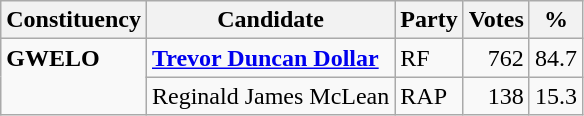<table class="wikitable">
<tr>
<th align="left">Constituency</th>
<th align="center" valign="top">Candidate</th>
<th align="center" valign="top">Party</th>
<th align="center" valign="top">Votes</th>
<th align="center" valign="top">%</th>
</tr>
<tr>
<td valign="top" rowspan="4"><strong>GWELO</strong></td>
<td align="left"><strong><a href='#'>Trevor Duncan Dollar</a></strong></td>
<td align="left">RF</td>
<td align="right">762</td>
<td align="right">84.7</td>
</tr>
<tr>
<td align="left">Reginald James McLean</td>
<td align="left">RAP</td>
<td align="right">138</td>
<td align="right">15.3</td>
</tr>
</table>
